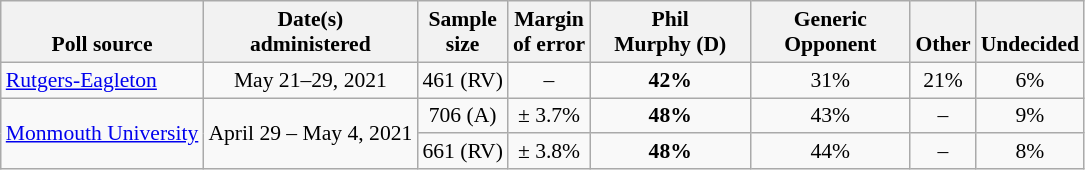<table class="wikitable" style="font-size:90%;text-align:center;">
<tr valign=bottom>
<th>Poll source</th>
<th>Date(s)<br>administered</th>
<th>Sample<br>size</th>
<th>Margin<br>of error</th>
<th style="width:100px;">Phil<br>Murphy (D)</th>
<th style="width:100px;">Generic<br>Opponent</th>
<th>Other</th>
<th>Undecided</th>
</tr>
<tr>
<td style="text-align:left;"><a href='#'>Rutgers-Eagleton</a></td>
<td>May 21–29, 2021</td>
<td>461 (RV)</td>
<td>–</td>
<td><strong>42%</strong></td>
<td>31%</td>
<td>21%</td>
<td>6%</td>
</tr>
<tr>
<td style="text-align:left;" rowspan="2"><a href='#'>Monmouth University</a></td>
<td rowspan="2">April 29 – May 4, 2021</td>
<td>706 (A)</td>
<td>± 3.7%</td>
<td><strong>48%</strong></td>
<td>43%</td>
<td>–</td>
<td>9%</td>
</tr>
<tr>
<td>661 (RV)</td>
<td>± 3.8%</td>
<td><strong>48%</strong></td>
<td>44%</td>
<td>–</td>
<td>8%</td>
</tr>
</table>
